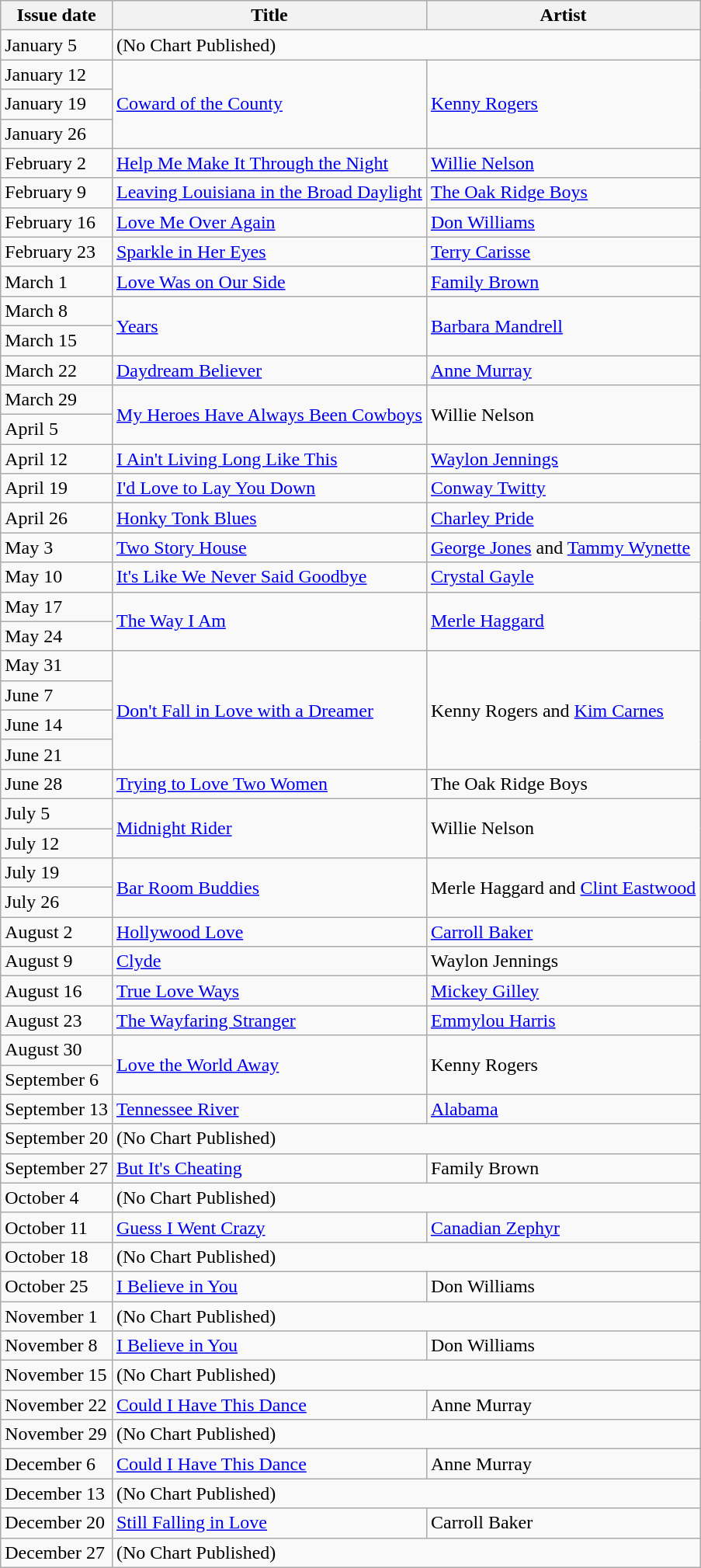<table class="wikitable">
<tr>
<th>Issue date</th>
<th>Title</th>
<th>Artist</th>
</tr>
<tr>
<td>January 5</td>
<td colspan=2>(No Chart Published)</td>
</tr>
<tr>
<td>January 12</td>
<td rowspan=3><a href='#'>Coward of the County</a></td>
<td rowspan=3><a href='#'>Kenny Rogers</a></td>
</tr>
<tr>
<td>January 19</td>
</tr>
<tr>
<td>January 26</td>
</tr>
<tr>
<td>February 2</td>
<td><a href='#'>Help Me Make It Through the Night</a></td>
<td><a href='#'>Willie Nelson</a></td>
</tr>
<tr>
<td>February 9</td>
<td><a href='#'>Leaving Louisiana in the Broad Daylight</a></td>
<td><a href='#'>The Oak Ridge Boys</a></td>
</tr>
<tr>
<td>February 16</td>
<td><a href='#'>Love Me Over Again</a></td>
<td><a href='#'>Don Williams</a></td>
</tr>
<tr>
<td>February 23</td>
<td><a href='#'>Sparkle in Her Eyes</a></td>
<td><a href='#'>Terry Carisse</a></td>
</tr>
<tr>
<td>March 1</td>
<td><a href='#'>Love Was on Our Side</a></td>
<td><a href='#'>Family Brown</a></td>
</tr>
<tr>
<td>March 8</td>
<td rowspan=2><a href='#'>Years</a></td>
<td rowspan=2><a href='#'>Barbara Mandrell</a></td>
</tr>
<tr>
<td>March 15</td>
</tr>
<tr>
<td>March 22</td>
<td><a href='#'>Daydream Believer</a></td>
<td><a href='#'>Anne Murray</a></td>
</tr>
<tr>
<td>March 29</td>
<td rowspan=2><a href='#'>My Heroes Have Always Been Cowboys</a></td>
<td rowspan=2>Willie Nelson</td>
</tr>
<tr>
<td>April 5</td>
</tr>
<tr>
<td>April 12</td>
<td><a href='#'>I Ain't Living Long Like This</a></td>
<td><a href='#'>Waylon Jennings</a></td>
</tr>
<tr>
<td>April 19</td>
<td><a href='#'>I'd Love to Lay You Down</a></td>
<td><a href='#'>Conway Twitty</a></td>
</tr>
<tr>
<td>April 26</td>
<td><a href='#'>Honky Tonk Blues</a></td>
<td><a href='#'>Charley Pride</a></td>
</tr>
<tr>
<td>May 3</td>
<td><a href='#'>Two Story House</a></td>
<td><a href='#'>George Jones</a> and <a href='#'>Tammy Wynette</a></td>
</tr>
<tr>
<td>May 10</td>
<td><a href='#'>It's Like We Never Said Goodbye</a></td>
<td><a href='#'>Crystal Gayle</a></td>
</tr>
<tr>
<td>May 17</td>
<td rowspan=2><a href='#'>The Way I Am</a></td>
<td rowspan=2><a href='#'>Merle Haggard</a></td>
</tr>
<tr>
<td>May 24</td>
</tr>
<tr>
<td>May 31</td>
<td rowspan=4><a href='#'>Don't Fall in Love with a Dreamer</a></td>
<td rowspan=4>Kenny Rogers and <a href='#'>Kim Carnes</a></td>
</tr>
<tr>
<td>June 7</td>
</tr>
<tr>
<td>June 14</td>
</tr>
<tr>
<td>June 21</td>
</tr>
<tr>
<td>June 28</td>
<td><a href='#'>Trying to Love Two Women</a></td>
<td>The Oak Ridge Boys</td>
</tr>
<tr>
<td>July 5</td>
<td rowspan=2><a href='#'>Midnight Rider</a></td>
<td rowspan=2>Willie Nelson</td>
</tr>
<tr>
<td>July 12</td>
</tr>
<tr>
<td>July 19</td>
<td rowspan=2><a href='#'>Bar Room Buddies</a></td>
<td rowspan=2>Merle Haggard and <a href='#'>Clint Eastwood</a></td>
</tr>
<tr>
<td>July 26</td>
</tr>
<tr>
<td>August 2</td>
<td><a href='#'>Hollywood Love</a></td>
<td><a href='#'>Carroll Baker</a></td>
</tr>
<tr>
<td>August 9</td>
<td><a href='#'>Clyde</a></td>
<td>Waylon Jennings</td>
</tr>
<tr>
<td>August 16</td>
<td><a href='#'>True Love Ways</a></td>
<td><a href='#'>Mickey Gilley</a></td>
</tr>
<tr>
<td>August 23</td>
<td><a href='#'>The Wayfaring Stranger</a></td>
<td><a href='#'>Emmylou Harris</a></td>
</tr>
<tr>
<td>August 30</td>
<td rowspan=2><a href='#'>Love the World Away</a></td>
<td rowspan=2>Kenny Rogers</td>
</tr>
<tr>
<td>September 6</td>
</tr>
<tr>
<td>September 13</td>
<td><a href='#'>Tennessee River</a></td>
<td><a href='#'>Alabama</a></td>
</tr>
<tr>
<td>September 20</td>
<td colspan=2>(No Chart Published)</td>
</tr>
<tr>
<td>September 27</td>
<td><a href='#'>But It's Cheating</a></td>
<td>Family Brown</td>
</tr>
<tr>
<td>October 4</td>
<td colspan=2>(No Chart Published)</td>
</tr>
<tr>
<td>October 11</td>
<td><a href='#'>Guess I Went Crazy</a></td>
<td><a href='#'>Canadian Zephyr</a></td>
</tr>
<tr>
<td>October 18</td>
<td colspan=2>(No Chart Published)</td>
</tr>
<tr>
<td>October 25</td>
<td><a href='#'>I Believe in You</a></td>
<td>Don Williams</td>
</tr>
<tr>
<td>November 1</td>
<td colspan=2>(No Chart Published)</td>
</tr>
<tr>
<td>November 8</td>
<td><a href='#'>I Believe in You</a></td>
<td>Don Williams</td>
</tr>
<tr>
<td>November 15</td>
<td colspan=2>(No Chart Published)</td>
</tr>
<tr>
<td>November 22</td>
<td><a href='#'>Could I Have This Dance</a></td>
<td>Anne Murray</td>
</tr>
<tr>
<td>November 29</td>
<td colspan=2>(No Chart Published)</td>
</tr>
<tr>
<td>December 6</td>
<td><a href='#'>Could I Have This Dance</a></td>
<td>Anne Murray</td>
</tr>
<tr>
<td>December 13</td>
<td colspan=2>(No Chart Published)</td>
</tr>
<tr>
<td>December 20</td>
<td><a href='#'>Still Falling in Love</a></td>
<td>Carroll Baker</td>
</tr>
<tr>
<td>December 27</td>
<td colspan=2>(No Chart Published)</td>
</tr>
</table>
